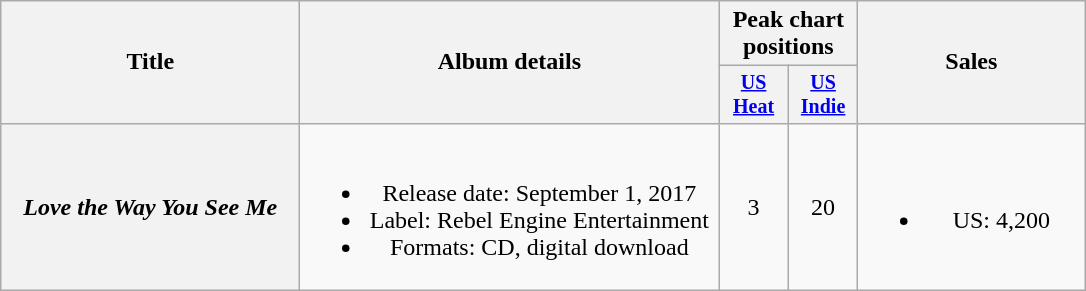<table class="wikitable plainrowheaders" style="text-align:center;">
<tr>
<th rowspan="2" style="width:12em;">Title</th>
<th rowspan="2" style="width:17em;">Album details</th>
<th colspan="2">Peak chart positions</th>
<th rowspan="2" style="width:9em;">Sales</th>
</tr>
<tr style="font-size:smaller;">
<th width="40"><a href='#'>US<br> Heat</a><br></th>
<th width="40"><a href='#'>US <br>Indie</a><br></th>
</tr>
<tr>
<th scope="row"><em>Love the Way You See Me</em></th>
<td><br><ul><li>Release date: September 1, 2017</li><li>Label: Rebel Engine Entertainment</li><li>Formats: CD, digital download</li></ul></td>
<td>3</td>
<td>20</td>
<td><br><ul><li>US: 4,200</li></ul></td>
</tr>
</table>
